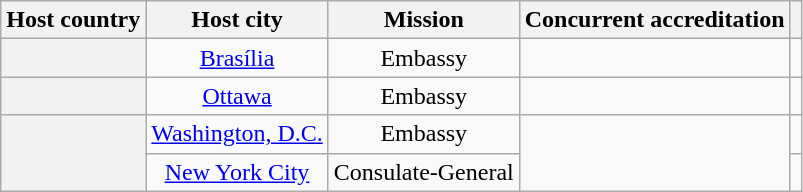<table class="wikitable plainrowheaders" style="text-align:center">
<tr>
<th scope="col">Host country</th>
<th scope="col">Host city</th>
<th scope="col">Mission</th>
<th scope="col">Concurrent accreditation</th>
<th scope="col"></th>
</tr>
<tr>
<th scope="row"></th>
<td><a href='#'>Brasília</a></td>
<td>Embassy</td>
<td></td>
<td></td>
</tr>
<tr>
<th scope="row"></th>
<td><a href='#'>Ottawa</a></td>
<td>Embassy</td>
<td></td>
<td></td>
</tr>
<tr>
<th scope="row" rowspan="2"></th>
<td><a href='#'>Washington, D.C.</a></td>
<td>Embassy</td>
<td rowspan="2"></td>
<td></td>
</tr>
<tr>
<td><a href='#'>New York City</a></td>
<td>Consulate-General</td>
<td></td>
</tr>
</table>
